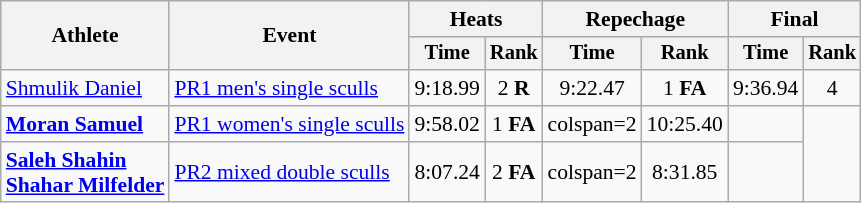<table class="wikitable" style="font-size:90%">
<tr>
<th rowspan=2>Athlete</th>
<th rowspan=2>Event</th>
<th colspan=2>Heats</th>
<th colspan=2>Repechage</th>
<th colspan=2>Final</th>
</tr>
<tr style="font-size:95%">
<th>Time</th>
<th>Rank</th>
<th>Time</th>
<th>Rank</th>
<th>Time</th>
<th>Rank</th>
</tr>
<tr align=center>
<td align=left><a href='#'>Shmulik Daniel</a></td>
<td align=left><a href='#'>PR1 men's single sculls</a></td>
<td>9:18.99</td>
<td>2 <strong>R</strong></td>
<td>9:22.47</td>
<td>1 <strong>FA</strong></td>
<td>9:36.94</td>
<td>4</td>
</tr>
<tr align=center>
<td align=left><strong><a href='#'>Moran Samuel</a></strong></td>
<td align=left><a href='#'>PR1 women's single sculls</a></td>
<td>9:58.02 </td>
<td>1 <strong>FA</strong></td>
<td>colspan=2 </td>
<td>10:25.40</td>
<td></td>
</tr>
<tr align=center>
<td align=left><strong><a href='#'>Saleh Shahin</a><br><a href='#'>Shahar Milfelder</a></strong></td>
<td align=left><a href='#'>PR2 mixed double sculls</a></td>
<td>8:07.24</td>
<td>2 <strong>FA</strong></td>
<td>colspan=2 </td>
<td>8:31.85</td>
<td></td>
</tr>
</table>
